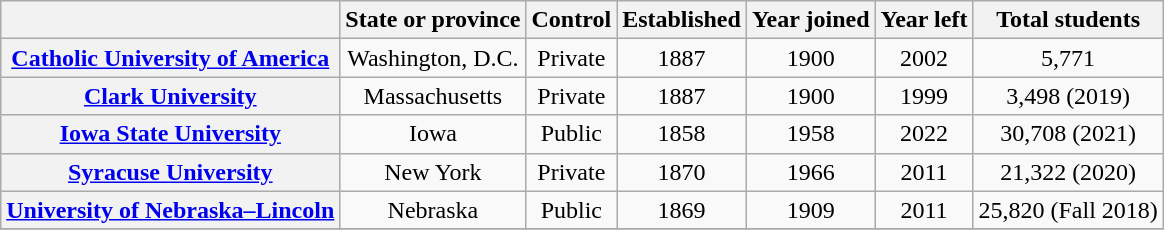<table class="wikitable sortable plainrowheaders" style="text-align:center">
<tr>
<th scope="col" align="left" bgcolour="f0f6fa"></th>
<th scope="col">State or province</th>
<th scope="col">Control</th>
<th scope="col">Established</th>
<th scope="col">Year joined</th>
<th scope="col">Year left</th>
<th scope="col">Total students</th>
</tr>
<tr>
<th scope="row"><a href='#'>Catholic University of America</a></th>
<td>Washington, D.C.</td>
<td>Private</td>
<td>1887</td>
<td>1900</td>
<td>2002</td>
<td>5,771</td>
</tr>
<tr>
<th scope="row"><a href='#'>Clark University</a></th>
<td>Massachusetts</td>
<td>Private</td>
<td>1887</td>
<td>1900</td>
<td>1999</td>
<td>3,498 (2019)</td>
</tr>
<tr>
<th scope="row"><a href='#'>Iowa State University</a></th>
<td>Iowa</td>
<td>Public</td>
<td>1858</td>
<td>1958</td>
<td>2022</td>
<td>30,708 (2021)</td>
</tr>
<tr>
<th scope="row"><a href='#'>Syracuse University</a></th>
<td>New York</td>
<td>Private</td>
<td>1870</td>
<td>1966</td>
<td>2011</td>
<td>21,322 (2020)</td>
</tr>
<tr>
<th scope="row"><a href='#'>University of Nebraska–Lincoln</a></th>
<td>Nebraska</td>
<td>Public</td>
<td>1869</td>
<td>1909</td>
<td>2011</td>
<td>25,820 (Fall 2018)</td>
</tr>
<tr>
</tr>
</table>
